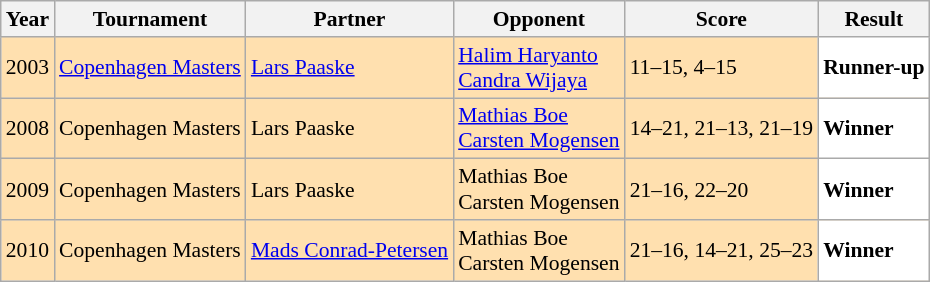<table class="sortable wikitable" style="font-size: 90%;">
<tr>
<th>Year</th>
<th>Tournament</th>
<th>Partner</th>
<th>Opponent</th>
<th>Score</th>
<th>Result</th>
</tr>
<tr style="background:#FFE0AF">
<td align="center">2003</td>
<td align="left"><a href='#'>Copenhagen Masters</a></td>
<td align="left"> <a href='#'>Lars Paaske</a></td>
<td align="left"> <a href='#'>Halim Haryanto</a><br> <a href='#'>Candra Wijaya</a></td>
<td align="left">11–15, 4–15</td>
<td style="text-align:left; background:white"> <strong>Runner-up</strong></td>
</tr>
<tr style="background:#FFE0AF">
<td align="center">2008</td>
<td align="left">Copenhagen Masters</td>
<td align="left"> Lars Paaske</td>
<td align="left"> <a href='#'>Mathias Boe</a><br> <a href='#'>Carsten Mogensen</a></td>
<td align="left">14–21, 21–13, 21–19</td>
<td style="text-align:left; background:white"> <strong>Winner</strong></td>
</tr>
<tr style="background:#FFE0AF">
<td align="center">2009</td>
<td align="left">Copenhagen Masters</td>
<td align="left"> Lars Paaske</td>
<td align="left"> Mathias Boe<br> Carsten Mogensen</td>
<td align="left">21–16, 22–20</td>
<td style="text-align:left; background:white"> <strong>Winner</strong></td>
</tr>
<tr style="background:#FFE0AF">
<td align="center">2010</td>
<td align="left">Copenhagen Masters</td>
<td align="left"> <a href='#'>Mads Conrad-Petersen</a></td>
<td align="left"> Mathias Boe<br> Carsten Mogensen</td>
<td align="left">21–16, 14–21, 25–23</td>
<td style="text-align:left; background:white"> <strong>Winner</strong></td>
</tr>
</table>
